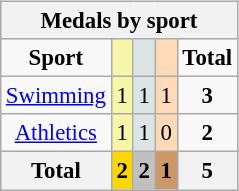<table class=wikitable style="font-size:95%; float:right">
<tr bgcolor=efefef>
<th colspan=7><strong>Medals by sport</strong></th>
</tr>
<tr align=center>
<td><strong>Sport</strong></td>
<td bgcolor=f7f6a8></td>
<td bgcolor=dce5e5></td>
<td bgcolor=ffdab9></td>
<td><strong>Total</strong></td>
</tr>
<tr align=center>
<td><a href='#'>Swimming</a></td>
<td style="background:#F7F6A8;">1</td>
<td style="background:#DCE5E5;">1</td>
<td style="background:#FFDAB9;">1</td>
<td><strong>3</strong></td>
</tr>
<tr align=center>
<td><a href='#'>Athletics</a></td>
<td style="background:#F7F6A8;">1</td>
<td style="background:#DCE5E5;">1</td>
<td style="background:#FFDAB9;">0</td>
<td><strong>2</strong></td>
</tr>
<tr align=center>
<th>Total</th>
<th style="background:gold">2</th>
<th style="background:silver">2</th>
<th style="background:#c96">1</th>
<th>5</th>
</tr>
</table>
